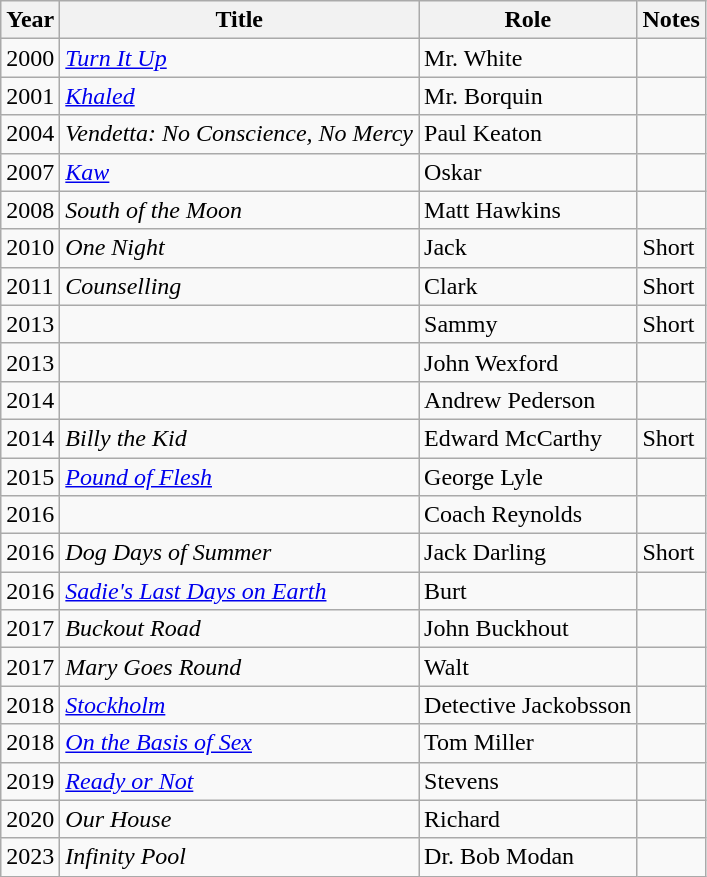<table class="wikitable sortable">
<tr>
<th>Year</th>
<th>Title</th>
<th>Role</th>
<th class="unsortable">Notes</th>
</tr>
<tr>
<td>2000</td>
<td><em><a href='#'>Turn It Up</a></em></td>
<td>Mr. White</td>
<td></td>
</tr>
<tr>
<td>2001</td>
<td><em><a href='#'>Khaled</a></em></td>
<td>Mr. Borquin</td>
<td></td>
</tr>
<tr>
<td>2004</td>
<td><em>Vendetta: No Conscience, No Mercy</em></td>
<td>Paul Keaton</td>
<td></td>
</tr>
<tr>
<td>2007</td>
<td><em><a href='#'>Kaw</a></em></td>
<td>Oskar</td>
<td></td>
</tr>
<tr>
<td>2008</td>
<td><em>South of the Moon</em></td>
<td>Matt Hawkins</td>
<td></td>
</tr>
<tr>
<td>2010</td>
<td><em>One Night</em></td>
<td>Jack</td>
<td>Short</td>
</tr>
<tr>
<td>2011</td>
<td><em>Counselling</em></td>
<td>Clark</td>
<td>Short</td>
</tr>
<tr>
<td>2013</td>
<td><em></em></td>
<td>Sammy</td>
<td>Short</td>
</tr>
<tr>
<td>2013</td>
<td><em></em></td>
<td>John Wexford</td>
<td></td>
</tr>
<tr>
<td>2014</td>
<td><em></em></td>
<td>Andrew Pederson</td>
<td></td>
</tr>
<tr>
<td>2014</td>
<td><em>Billy the Kid</em></td>
<td>Edward McCarthy</td>
<td>Short</td>
</tr>
<tr>
<td>2015</td>
<td><em><a href='#'>Pound of Flesh</a></em></td>
<td>George Lyle</td>
<td></td>
</tr>
<tr>
<td>2016</td>
<td><em></em></td>
<td>Coach Reynolds</td>
<td></td>
</tr>
<tr>
<td>2016</td>
<td><em>Dog Days of Summer</em></td>
<td>Jack Darling</td>
<td>Short</td>
</tr>
<tr>
<td>2016</td>
<td><em><a href='#'>Sadie's Last Days on Earth</a></em></td>
<td>Burt</td>
<td></td>
</tr>
<tr>
<td>2017</td>
<td><em>Buckout Road</em></td>
<td>John Buckhout</td>
<td></td>
</tr>
<tr>
<td>2017</td>
<td><em>Mary Goes Round</em></td>
<td>Walt</td>
<td></td>
</tr>
<tr>
<td>2018</td>
<td><em><a href='#'>Stockholm</a></em></td>
<td>Detective Jackobsson</td>
<td></td>
</tr>
<tr>
<td>2018</td>
<td><em><a href='#'>On the Basis of Sex</a></em></td>
<td>Tom Miller</td>
<td></td>
</tr>
<tr>
<td>2019</td>
<td><em><a href='#'>Ready or Not</a></em></td>
<td>Stevens</td>
<td></td>
</tr>
<tr>
<td>2020</td>
<td><em>Our House</em></td>
<td>Richard</td>
<td></td>
</tr>
<tr>
<td>2023</td>
<td><em>Infinity Pool</em></td>
<td>Dr. Bob Modan</td>
<td></td>
</tr>
</table>
